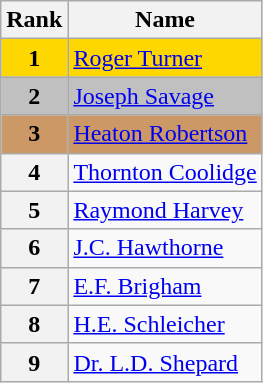<table class="wikitable">
<tr>
<th>Rank</th>
<th>Name</th>
</tr>
<tr bgcolor="gold">
<td align="center"><strong>1</strong></td>
<td><a href='#'>Roger Turner</a></td>
</tr>
<tr bgcolor="silver">
<td align="center"><strong>2</strong></td>
<td><a href='#'>Joseph Savage</a></td>
</tr>
<tr bgcolor="cc9966">
<td align="center"><strong>3</strong></td>
<td><a href='#'>Heaton Robertson</a></td>
</tr>
<tr>
<th>4</th>
<td><a href='#'>Thornton Coolidge</a></td>
</tr>
<tr>
<th>5</th>
<td><a href='#'>Raymond Harvey</a></td>
</tr>
<tr>
<th>6</th>
<td><a href='#'>J.C. Hawthorne</a></td>
</tr>
<tr>
<th>7</th>
<td><a href='#'>E.F. Brigham</a></td>
</tr>
<tr>
<th>8</th>
<td><a href='#'>H.E. Schleicher</a></td>
</tr>
<tr>
<th>9</th>
<td><a href='#'>Dr. L.D. Shepard</a></td>
</tr>
</table>
